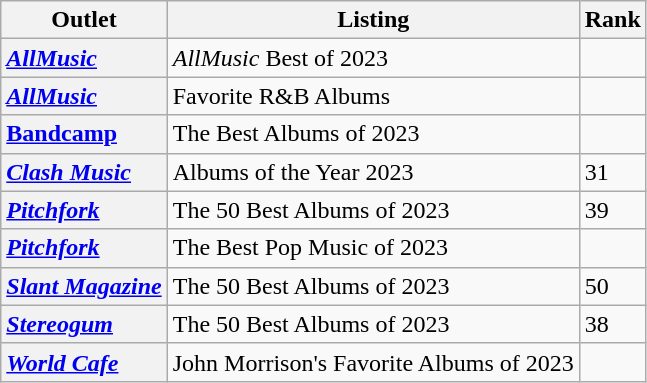<table class="wikitable sortable">
<tr>
<th scope="col">Outlet</th>
<th scope="col">Listing</th>
<th scope="col">Rank</th>
</tr>
<tr>
<th scope="row" style="text-align:left;"><em><a href='#'>AllMusic</a></em></th>
<td><em>AllMusic</em> Best of 2023</td>
<td></td>
</tr>
<tr>
<th scope="row" style="text-align:left;"><em><a href='#'>AllMusic</a></em></th>
<td>Favorite R&B Albums</td>
<td></td>
</tr>
<tr>
<th scope="row" style="text-align:left;"><a href='#'>Bandcamp</a></th>
<td>The Best Albums of 2023</td>
<td></td>
</tr>
<tr>
<th scope="row" style="text-align:left;"><em><a href='#'>Clash Music</a></em></th>
<td>Albums of the Year 2023</td>
<td>31</td>
</tr>
<tr>
<th scope="row" style="text-align:left;"><em><a href='#'>Pitchfork</a></em></th>
<td>The 50 Best Albums of 2023</td>
<td>39</td>
</tr>
<tr>
<th scope="row" style="text-align:left;"><em><a href='#'>Pitchfork</a></em></th>
<td>The Best Pop Music of 2023</td>
<td></td>
</tr>
<tr>
<th scope="col" style="text-align:left;"><em><a href='#'>Slant Magazine</a></em></th>
<td>The 50 Best Albums of 2023</td>
<td>50</td>
</tr>
<tr>
<th scope="row" style="text-align:left;"><em><a href='#'>Stereogum</a></em></th>
<td>The 50 Best Albums of 2023</td>
<td>38</td>
</tr>
<tr>
<th scope="row" style="text-align:left;"><em><a href='#'>World Cafe</a></em></th>
<td>John Morrison's Favorite Albums of 2023</td>
<td></td>
</tr>
</table>
